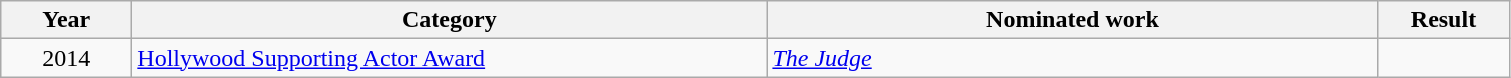<table class=wikitable>
<tr>
<th scope="col" style="width:5em;">Year</th>
<th scope="col" style="width:26em;">Category</th>
<th scope="col" style="width:25em;">Nominated work</th>
<th scope="col" style="width:5em;">Result</th>
</tr>
<tr>
<td style="text-align:center;">2014</td>
<td><a href='#'>Hollywood Supporting Actor Award</a></td>
<td><em><a href='#'>The Judge</a></em></td>
<td></td>
</tr>
</table>
